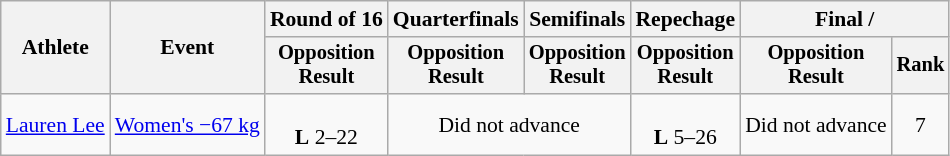<table class="wikitable" style="font-size:90%;">
<tr>
<th rowspan=2>Athlete</th>
<th rowspan=2>Event</th>
<th>Round of 16</th>
<th>Quarterfinals</th>
<th>Semifinals</th>
<th>Repechage</th>
<th colspan=2>Final / </th>
</tr>
<tr style="font-size:95%">
<th>Opposition<br>Result</th>
<th>Opposition<br>Result</th>
<th>Opposition<br>Result</th>
<th>Opposition<br>Result</th>
<th>Opposition<br>Result</th>
<th>Rank</th>
</tr>
<tr align=center>
<td align=left><a href='#'>Lauren Lee</a></td>
<td align=left><a href='#'>Women's −67 kg</a></td>
<td><br><strong>L</strong> 2–22</td>
<td colspan=2>Did not advance</td>
<td><br><strong>L</strong> 5–26 </td>
<td>Did not advance</td>
<td>7</td>
</tr>
</table>
